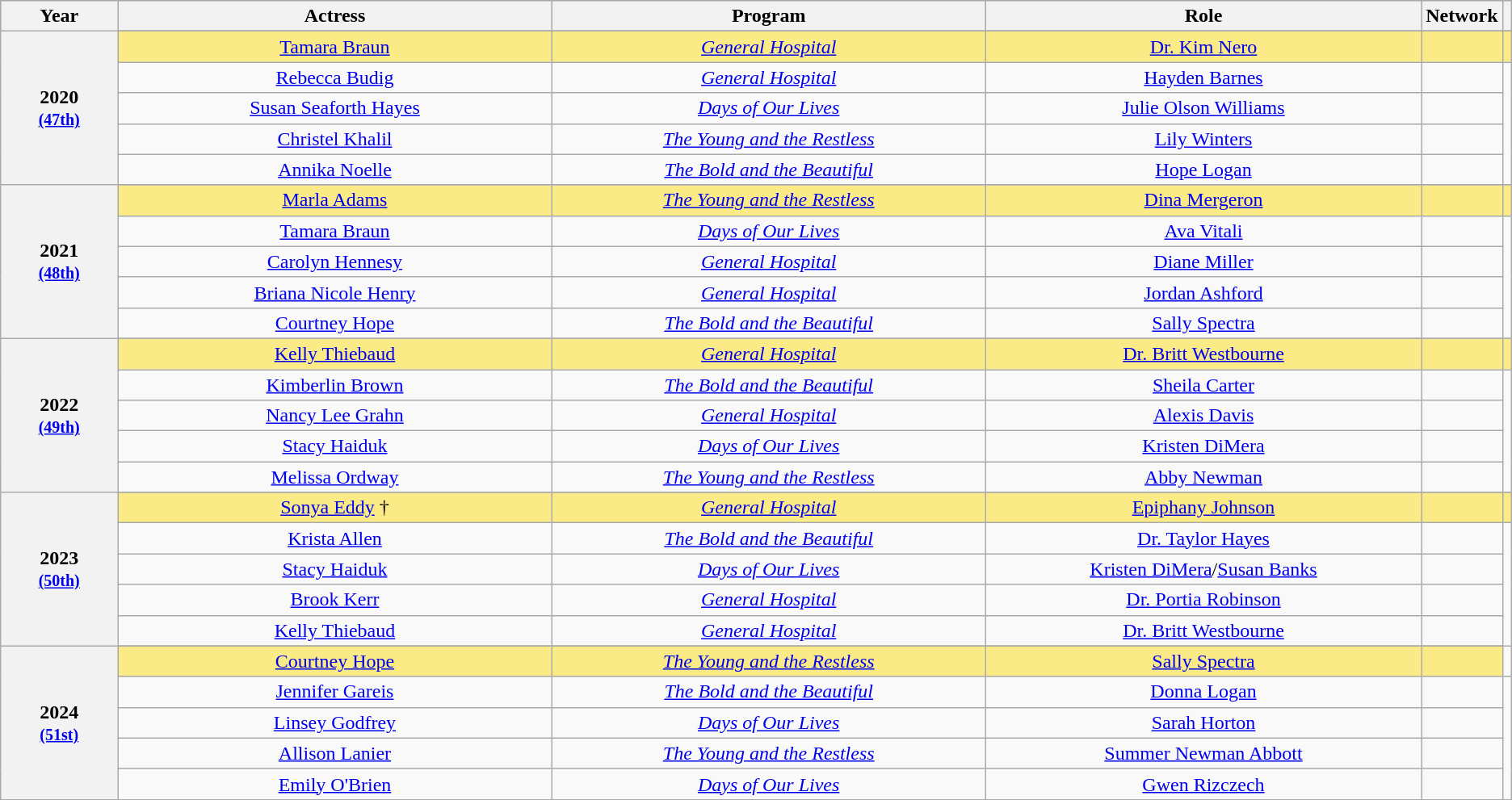<table class="wikitable" rowspan="2" background: #f6e39c style="text-align: center">
<tr style="background:#bebebe;">
<th scope="col" style="width:8%;">Year</th>
<th scope="col" style="width:30%;">Actress</th>
<th scope="col" style="width:30%;">Program</th>
<th scope="col" style="width:30%;">Role</th>
<th scope="col" style="width:10%;">Network</th>
<th scope="col" style="width:1%;" class="unsortable"></th>
</tr>
<tr>
<th scope="row" rowspan=6 style="text-align:center">2020 <br><small><a href='#'>(47th)</a></small></th>
</tr>
<tr style="background:#FAEB86">
<td><a href='#'>Tamara Braun</a> </td>
<td><em><a href='#'>General Hospital</a></em></td>
<td><a href='#'>Dr. Kim Nero</a></td>
<td></td>
<td></td>
</tr>
<tr>
<td><a href='#'>Rebecca Budig</a></td>
<td><em><a href='#'>General Hospital</a></em></td>
<td><a href='#'>Hayden Barnes</a></td>
<td></td>
<td rowspan=4></td>
</tr>
<tr>
<td><a href='#'>Susan Seaforth Hayes</a></td>
<td><em><a href='#'>Days of Our Lives</a></em></td>
<td><a href='#'>Julie Olson Williams</a></td>
<td></td>
</tr>
<tr>
<td><a href='#'>Christel Khalil</a></td>
<td><em><a href='#'>The Young and the Restless</a></em></td>
<td><a href='#'>Lily Winters</a></td>
<td></td>
</tr>
<tr>
<td><a href='#'>Annika Noelle</a></td>
<td><em><a href='#'>The Bold and the Beautiful</a></em></td>
<td><a href='#'>Hope Logan</a></td>
<td></td>
</tr>
<tr>
<th scope="row" rowspan=6 style="text-align:center">2021 <br><small><a href='#'>(48th)</a></small></th>
</tr>
<tr style="background:#FAEB86">
<td><a href='#'>Marla Adams</a> </td>
<td><em><a href='#'>The Young and the Restless</a></em></td>
<td><a href='#'>Dina Mergeron</a></td>
<td></td>
<td></td>
</tr>
<tr>
<td><a href='#'>Tamara Braun</a></td>
<td><em><a href='#'>Days of Our Lives</a></em></td>
<td><a href='#'>Ava Vitali</a></td>
<td></td>
<td rowspan=4></td>
</tr>
<tr>
<td><a href='#'>Carolyn Hennesy</a></td>
<td><em><a href='#'>General Hospital</a></em></td>
<td><a href='#'>Diane Miller</a></td>
<td></td>
</tr>
<tr>
<td><a href='#'>Briana Nicole Henry</a></td>
<td><em><a href='#'>General Hospital</a></em></td>
<td><a href='#'>Jordan Ashford</a></td>
<td></td>
</tr>
<tr>
<td><a href='#'>Courtney Hope</a></td>
<td><em><a href='#'>The Bold and the Beautiful</a></em></td>
<td><a href='#'>Sally Spectra</a></td>
<td></td>
</tr>
<tr>
<th scope="row" rowspan=6 style="text-align:center">2022 <br><small><a href='#'>(49th)</a></small></th>
</tr>
<tr style="background:#FAEB86">
<td><a href='#'>Kelly Thiebaud</a> </td>
<td><em><a href='#'>General Hospital</a></em></td>
<td><a href='#'>Dr. Britt Westbourne</a></td>
<td></td>
<td></td>
</tr>
<tr>
<td><a href='#'>Kimberlin Brown</a></td>
<td><em><a href='#'>The Bold and the Beautiful</a></em></td>
<td><a href='#'>Sheila Carter</a></td>
<td></td>
<td rowspan=4></td>
</tr>
<tr>
<td><a href='#'>Nancy Lee Grahn</a></td>
<td><em><a href='#'>General Hospital</a></em></td>
<td><a href='#'>Alexis Davis</a></td>
<td></td>
</tr>
<tr>
<td><a href='#'>Stacy Haiduk</a></td>
<td><em><a href='#'>Days of Our Lives</a></em></td>
<td><a href='#'>Kristen DiMera</a></td>
<td></td>
</tr>
<tr>
<td><a href='#'>Melissa Ordway</a></td>
<td><em><a href='#'>The Young and the Restless</a></em></td>
<td><a href='#'>Abby Newman</a></td>
<td></td>
</tr>
<tr>
<th scope="row" rowspan=6 style="text-align:center">2023 <br><small><a href='#'>(50th)</a></small></th>
</tr>
<tr style="background:#FAEB86">
<td><a href='#'>Sonya Eddy</a> †</td>
<td><em><a href='#'>General Hospital</a></em></td>
<td><a href='#'>Epiphany Johnson</a></td>
<td></td>
<td></td>
</tr>
<tr>
<td><a href='#'>Krista Allen</a></td>
<td><em><a href='#'>The Bold and the Beautiful</a></em></td>
<td><a href='#'>Dr. Taylor Hayes</a></td>
<td></td>
<td rowspan=5></td>
</tr>
<tr>
<td><a href='#'>Stacy Haiduk</a></td>
<td><em><a href='#'>Days of Our Lives</a></em></td>
<td><a href='#'>Kristen DiMera</a>/<a href='#'>Susan Banks</a></td>
<td></td>
</tr>
<tr>
<td><a href='#'>Brook Kerr</a></td>
<td><em><a href='#'>General Hospital</a></em></td>
<td><a href='#'>Dr. Portia Robinson</a></td>
<td></td>
</tr>
<tr>
<td><a href='#'>Kelly Thiebaud</a></td>
<td><em><a href='#'>General Hospital</a></em></td>
<td><a href='#'>Dr. Britt Westbourne</a></td>
<td></td>
</tr>
<tr>
<th scope="row" rowspan=8 style="text-align:center">2024 <br><small><a href='#'>(51st)</a></small></th>
</tr>
<tr>
<td style=background:#FAEB86><a href='#'>Courtney Hope</a> </td>
<td style=background:#FAEB86><em><a href='#'>The Young and the Restless</a></em></td>
<td style=background:#FAEB86><a href='#'>Sally Spectra</a></td>
<td style=background:#FAEB86></td>
<td></td>
</tr>
<tr>
<td><a href='#'>Jennifer Gareis</a></td>
<td><em><a href='#'>The Bold and the Beautiful</a></em></td>
<td><a href='#'>Donna Logan</a></td>
<td></td>
<td rowspan=4></td>
</tr>
<tr>
<td><a href='#'>Linsey Godfrey</a></td>
<td><em><a href='#'>Days of Our Lives</a></em></td>
<td><a href='#'>Sarah Horton</a></td>
<td></td>
</tr>
<tr>
<td><a href='#'>Allison Lanier</a></td>
<td><em><a href='#'>The Young and the Restless</a></em></td>
<td><a href='#'>Summer Newman Abbott</a></td>
<td></td>
</tr>
<tr>
<td><a href='#'>Emily O'Brien</a></td>
<td><em><a href='#'>Days of Our Lives</a></em></td>
<td><a href='#'>Gwen Rizczech</a></td>
<td></td>
</tr>
</table>
